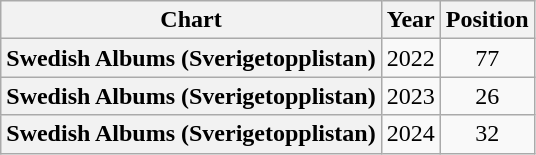<table class="wikitable plainrowheaders" style="text-align:center">
<tr>
<th>Chart</th>
<th>Year</th>
<th>Position</th>
</tr>
<tr>
<th scope="row">Swedish Albums (Sverigetopplistan)</th>
<td>2022</td>
<td>77</td>
</tr>
<tr>
<th scope="row">Swedish Albums (Sverigetopplistan)</th>
<td>2023</td>
<td>26</td>
</tr>
<tr>
<th scope="row">Swedish Albums (Sverigetopplistan)</th>
<td>2024</td>
<td>32</td>
</tr>
</table>
